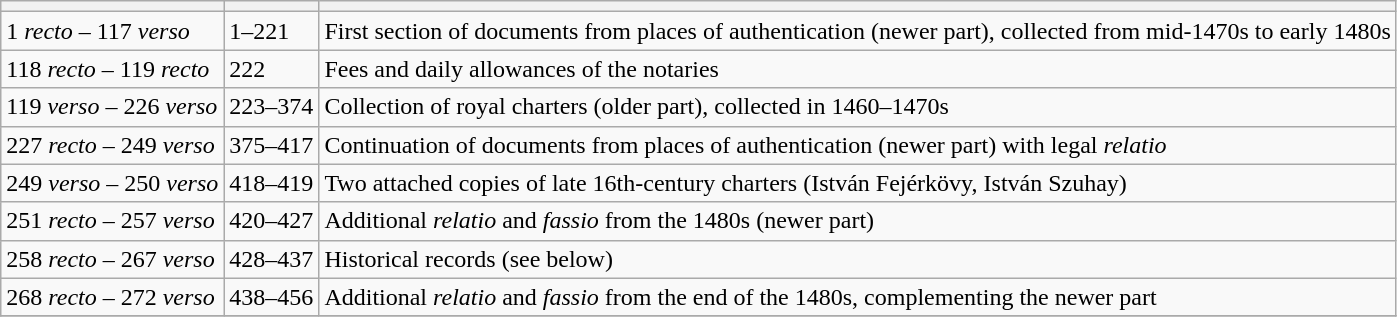<table class="wikitable sortable">
<tr>
<th></th>
<th></th>
<th></th>
</tr>
<tr>
<td>1 <em>recto</em> – 117 <em>verso</em></td>
<td>1–221</td>
<td>First section of documents from places of authentication (newer part), collected from mid-1470s to early 1480s</td>
</tr>
<tr>
<td>118 <em>recto</em> – 119 <em>recto</em></td>
<td>222</td>
<td>Fees and daily allowances of the notaries</td>
</tr>
<tr>
<td>119 <em>verso</em> – 226 <em>verso</em></td>
<td>223–374</td>
<td>Collection of royal charters (older part), collected in 1460–1470s</td>
</tr>
<tr>
<td>227 <em>recto</em> – 249 <em>verso</em></td>
<td>375–417</td>
<td>Continuation of documents from places of authentication (newer part) with legal <em>relatio</em></td>
</tr>
<tr>
<td>249 <em>verso</em> – 250 <em>verso</em></td>
<td>418–419</td>
<td>Two attached copies of late 16th-century charters (István Fejérkövy, István Szuhay)</td>
</tr>
<tr>
<td>251 <em>recto</em> – 257 <em>verso</em></td>
<td>420–427</td>
<td>Additional <em>relatio</em> and <em>fassio</em> from the 1480s (newer part)</td>
</tr>
<tr>
<td>258 <em>recto</em> – 267 <em>verso</em></td>
<td>428–437</td>
<td>Historical records (see below)</td>
</tr>
<tr>
<td>268 <em>recto</em> – 272 <em>verso</em></td>
<td>438–456</td>
<td>Additional <em>relatio</em> and <em>fassio</em> from the end of the 1480s, complementing the newer part</td>
</tr>
<tr>
</tr>
</table>
